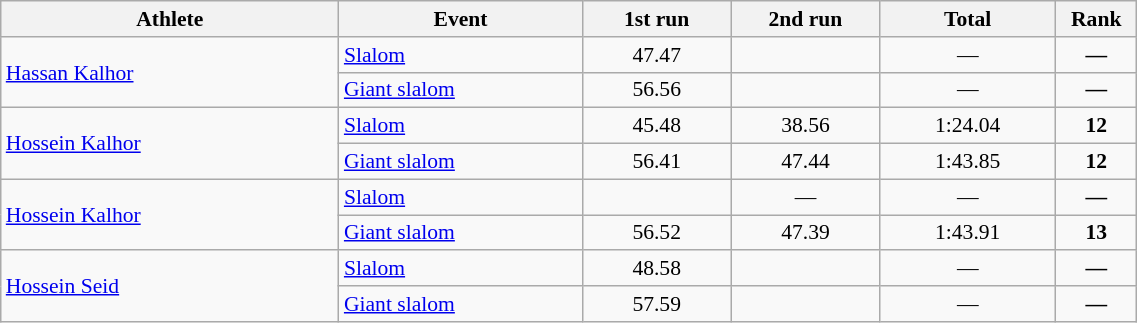<table class="wikitable" width="60%" style="text-align:center; font-size:90%">
<tr>
<th width="25%">Athlete</th>
<th width="18%">Event</th>
<th width="11%">1st run</th>
<th width="11%">2nd run</th>
<th width="13%">Total</th>
<th width="6%">Rank</th>
</tr>
<tr>
<td rowspan=2 align="left"><a href='#'>Hassan Kalhor</a></td>
<td align="left"><a href='#'>Slalom</a></td>
<td>47.47</td>
<td></td>
<td>—</td>
<td><strong>—</strong></td>
</tr>
<tr>
<td align="left"><a href='#'>Giant slalom</a></td>
<td>56.56</td>
<td></td>
<td>—</td>
<td><strong>—</strong></td>
</tr>
<tr>
<td rowspan=2 align="left"><a href='#'>Hossein Kalhor</a></td>
<td align="left"><a href='#'>Slalom</a></td>
<td>45.48</td>
<td>38.56</td>
<td>1:24.04</td>
<td><strong>12</strong></td>
</tr>
<tr>
<td align="left"><a href='#'>Giant slalom</a></td>
<td>56.41</td>
<td>47.44</td>
<td>1:43.85</td>
<td><strong>12</strong></td>
</tr>
<tr>
<td rowspan=2 align="left"><a href='#'>Hossein Kalhor</a></td>
<td align="left"><a href='#'>Slalom</a></td>
<td></td>
<td>—</td>
<td>—</td>
<td><strong>—</strong></td>
</tr>
<tr>
<td align="left"><a href='#'>Giant slalom</a></td>
<td>56.52</td>
<td>47.39</td>
<td>1:43.91</td>
<td><strong>13</strong></td>
</tr>
<tr>
<td rowspan=2 align="left"><a href='#'>Hossein Seid</a></td>
<td align="left"><a href='#'>Slalom</a></td>
<td>48.58</td>
<td></td>
<td>—</td>
<td><strong>—</strong></td>
</tr>
<tr>
<td align="left"><a href='#'>Giant slalom</a></td>
<td>57.59</td>
<td></td>
<td>—</td>
<td><strong>—</strong></td>
</tr>
</table>
